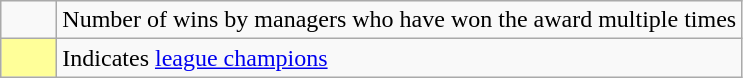<table class="wikitable">
<tr>
<td></td>
<td>Number of wins by managers who have won the award multiple times</td>
</tr>
<tr>
<td col width="30px" style="background-color:#FFFF99;"></td>
<td>Indicates <a href='#'>league champions</a></td>
</tr>
</table>
